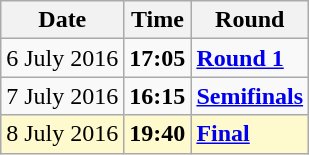<table class="wikitable">
<tr>
<th>Date</th>
<th>Time</th>
<th>Round</th>
</tr>
<tr>
<td>6 July 2016</td>
<td><strong>17:05</strong></td>
<td><strong><a href='#'>Round 1</a></strong></td>
</tr>
<tr>
<td>7 July 2016</td>
<td><strong>16:15</strong></td>
<td><strong><a href='#'>Semifinals</a></strong></td>
</tr>
<tr style=background:lemonchiffon>
<td>8 July 2016</td>
<td><strong>19:40</strong></td>
<td><strong><a href='#'>Final</a></strong></td>
</tr>
</table>
